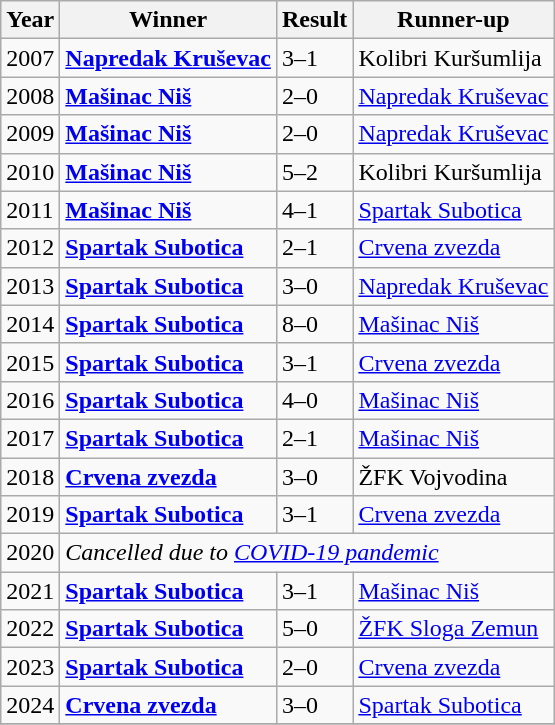<table class="sortable wikitable">
<tr>
<th>Year</th>
<th>Winner</th>
<th>Result</th>
<th>Runner-up</th>
</tr>
<tr>
<td>2007</td>
<td><strong><a href='#'>Napredak Kruševac</a></strong></td>
<td>3–1</td>
<td>Kolibri Kuršumlija</td>
</tr>
<tr>
<td>2008</td>
<td><strong><a href='#'>Mašinac Niš</a></strong></td>
<td>2–0</td>
<td><a href='#'>Napredak Kruševac</a></td>
</tr>
<tr>
<td>2009</td>
<td><strong><a href='#'>Mašinac Niš</a></strong></td>
<td>2–0</td>
<td><a href='#'>Napredak Kruševac</a></td>
</tr>
<tr>
<td>2010</td>
<td><strong><a href='#'>Mašinac Niš</a></strong></td>
<td>5–2</td>
<td>Kolibri Kuršumlija</td>
</tr>
<tr>
<td>2011</td>
<td><strong><a href='#'>Mašinac Niš</a></strong></td>
<td>4–1</td>
<td><a href='#'>Spartak Subotica</a></td>
</tr>
<tr>
<td>2012</td>
<td><strong><a href='#'>Spartak Subotica</a></strong></td>
<td>2–1 </td>
<td><a href='#'>Crvena zvezda</a></td>
</tr>
<tr>
<td>2013</td>
<td><strong><a href='#'>Spartak Subotica</a></strong></td>
<td>3–0</td>
<td><a href='#'>Napredak Kruševac</a></td>
</tr>
<tr>
<td>2014</td>
<td><strong><a href='#'>Spartak Subotica</a></strong></td>
<td>8–0</td>
<td><a href='#'>Mašinac Niš</a></td>
</tr>
<tr>
<td>2015</td>
<td><strong><a href='#'>Spartak Subotica</a></strong></td>
<td>3–1</td>
<td><a href='#'>Crvena zvezda</a></td>
</tr>
<tr>
<td>2016</td>
<td><strong><a href='#'>Spartak Subotica</a></strong></td>
<td>4–0</td>
<td><a href='#'>Mašinac Niš</a></td>
</tr>
<tr>
<td>2017</td>
<td><strong><a href='#'>Spartak Subotica</a></strong></td>
<td>2–1</td>
<td><a href='#'>Mašinac Niš</a></td>
</tr>
<tr>
<td>2018</td>
<td><strong><a href='#'>Crvena zvezda</a></strong></td>
<td>3–0</td>
<td>ŽFK Vojvodina</td>
</tr>
<tr>
<td>2019</td>
<td><strong><a href='#'>Spartak Subotica</a></strong></td>
<td>3–1</td>
<td><a href='#'>Crvena zvezda</a></td>
</tr>
<tr>
<td>2020</td>
<td colspan="4"><em>Cancelled due to <a href='#'>COVID-19 pandemic</a></em></td>
</tr>
<tr>
<td>2021</td>
<td><strong><a href='#'>Spartak Subotica</a></strong></td>
<td>3–1</td>
<td><a href='#'>Mašinac Niš</a></td>
</tr>
<tr>
<td>2022</td>
<td><strong><a href='#'>Spartak Subotica</a></strong></td>
<td>5–0</td>
<td><a href='#'>ŽFK Sloga Zemun</a></td>
</tr>
<tr>
<td>2023</td>
<td><strong><a href='#'>Spartak Subotica</a></strong></td>
<td>2–0</td>
<td><a href='#'>Crvena zvezda</a></td>
</tr>
<tr>
<td>2024</td>
<td><strong><a href='#'>Crvena zvezda</a></strong></td>
<td>3–0</td>
<td><a href='#'>Spartak Subotica</a></td>
</tr>
<tr>
</tr>
</table>
